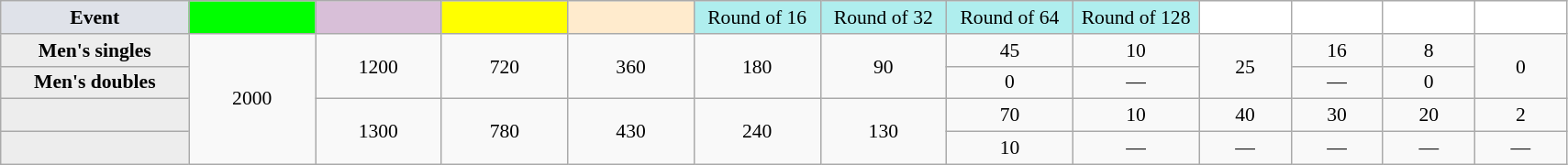<table class="wikitable" style="font-size:90%;text-align:center">
<tr>
<td style="width:130px; background:#dfe2e9;"><strong>Event</strong></td>
<td style="width:85px; background:lime;"><strong></strong></td>
<td style="width:85px; background:thistle;"></td>
<td style="width:85px; background:#ff0;"></td>
<td style="width:85px; background:#ffebcd;"></td>
<td style="width:85px; background:#afeeee;">Round of 16</td>
<td style="width:85px; background:#afeeee;">Round of 32</td>
<td style="width:85px; background:#afeeee;">Round of 64</td>
<td style="width:85px; background:#afeeee;">Round of 128</td>
<td style="width:60px; background:#fff;"></td>
<td style="width:60px; background:#fff;"></td>
<td style="width:60px; background:#fff;"></td>
<td style="width:60px; background:#fff;"></td>
</tr>
<tr>
<th style="background:#ededed;">Men's singles</th>
<td rowspan="4">2000</td>
<td rowspan="2">1200</td>
<td rowspan="2">720</td>
<td rowspan="2">360</td>
<td rowspan="2">180</td>
<td rowspan="2">90</td>
<td>45</td>
<td>10</td>
<td rowspan="2">25</td>
<td>16</td>
<td>8</td>
<td rowspan="2">0</td>
</tr>
<tr>
<th style="background:#ededed;">Men's doubles</th>
<td>0</td>
<td>—</td>
<td>—</td>
<td>0</td>
</tr>
<tr>
<th style="background:#ededed;"></th>
<td rowspan="2">1300</td>
<td rowspan="2">780</td>
<td rowspan="2">430</td>
<td rowspan="2">240</td>
<td rowspan="2">130</td>
<td>70</td>
<td>10</td>
<td>40</td>
<td>30</td>
<td>20</td>
<td>2</td>
</tr>
<tr>
<th style="background:#ededed;"></th>
<td>10</td>
<td>—</td>
<td>—</td>
<td>—</td>
<td>—</td>
<td>—</td>
</tr>
</table>
